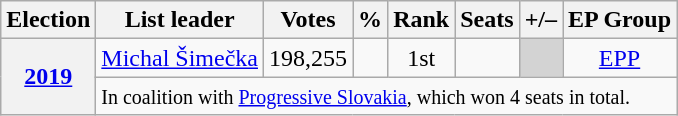<table class="wikitable" style="text-align:center">
<tr>
<th>Election</th>
<th>List leader</th>
<th>Votes</th>
<th>%</th>
<th>Rank</th>
<th><strong>Seats</strong></th>
<th>+/–</th>
<th>EP Group</th>
</tr>
<tr>
<th rowspan="2"><a href='#'>2019</a></th>
<td><a href='#'>Michal Šimečka</a></td>
<td>198,255</td>
<td></td>
<td>1st</td>
<td></td>
<td bgcolor="lightgrey"></td>
<td><a href='#'>EPP</a></td>
</tr>
<tr>
<td colspan="7" align="left"><small>In coalition with <a href='#'>Progressive Slovakia</a>, which won 4 seats in total.</small></td>
</tr>
</table>
